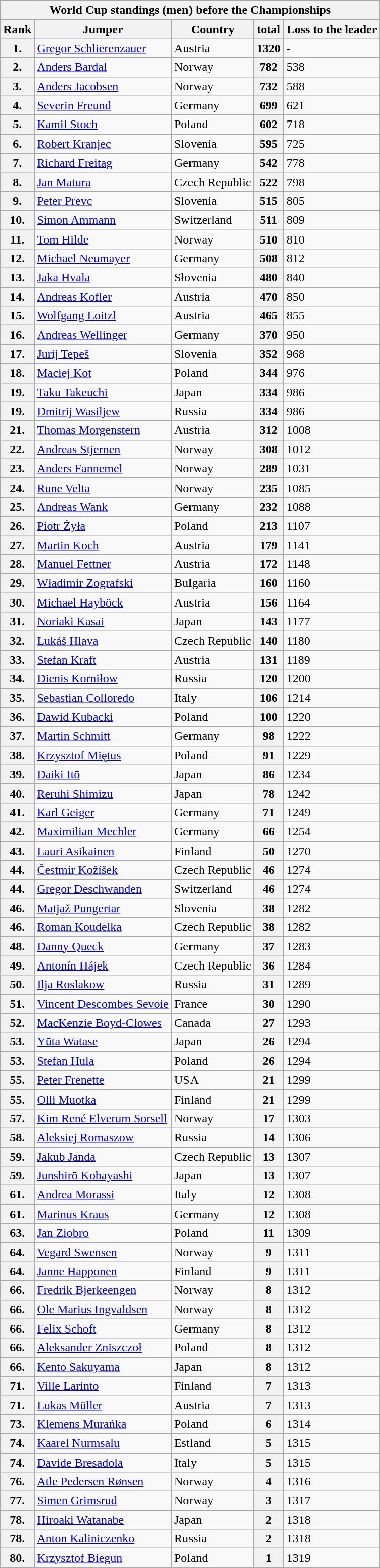<table class="wikitable collapsible collapsed" style="margin-bottom: 10px">
<tr>
<th colspan="5">World Cup standings (men) before the Championships</th>
</tr>
<tr>
<th>Rank</th>
<th>Jumper</th>
<th>Country</th>
<th>total</th>
<th>Loss to the leader</th>
</tr>
<tr>
<th>1.</th>
<td><a href='#'>Gregor Schlierenzauer</a></td>
<td>Austria</td>
<th>1320</th>
<td>-</td>
</tr>
<tr>
<th>2.</th>
<td><a href='#'>Anders Bardal</a></td>
<td>Norway</td>
<th>782</th>
<td>538</td>
</tr>
<tr>
<th>3.</th>
<td><a href='#'>Anders Jacobsen</a></td>
<td>Norway</td>
<th>732</th>
<td>588</td>
</tr>
<tr>
<th>4.</th>
<td><a href='#'>Severin Freund</a></td>
<td>Germany</td>
<th>699</th>
<td>621</td>
</tr>
<tr>
<th>5.</th>
<td><a href='#'>Kamil Stoch</a></td>
<td>Poland</td>
<th>602</th>
<td>718</td>
</tr>
<tr>
<th>6.</th>
<td><a href='#'>Robert Kranjec</a></td>
<td>Slovenia</td>
<th>595</th>
<td>725</td>
</tr>
<tr>
<th>7.</th>
<td><a href='#'>Richard Freitag</a></td>
<td>Germany</td>
<th>542</th>
<td>778</td>
</tr>
<tr>
<th>8.</th>
<td><a href='#'>Jan Matura</a></td>
<td>Czech Republic</td>
<th>522</th>
<td>798</td>
</tr>
<tr>
<th>9.</th>
<td><a href='#'>Peter Prevc</a></td>
<td>Slovenia</td>
<th>515</th>
<td>805</td>
</tr>
<tr>
<th>10.</th>
<td><a href='#'>Simon Ammann</a></td>
<td>Switzerland</td>
<th>511</th>
<td>809</td>
</tr>
<tr>
<th>11.</th>
<td><a href='#'>Tom Hilde</a></td>
<td>Norway</td>
<th>510</th>
<td>810</td>
</tr>
<tr>
<th>12.</th>
<td><a href='#'>Michael Neumayer</a></td>
<td>Germany</td>
<th>508</th>
<td>812</td>
</tr>
<tr>
<th>13.</th>
<td><a href='#'>Jaka Hvala</a></td>
<td>Słovenia</td>
<th>480</th>
<td>840</td>
</tr>
<tr>
<th>14.</th>
<td><a href='#'>Andreas Kofler</a></td>
<td>Austria</td>
<th>470</th>
<td>850</td>
</tr>
<tr>
<th>15.</th>
<td><a href='#'>Wolfgang Loitzl</a></td>
<td>Austria</td>
<th>465</th>
<td>855</td>
</tr>
<tr>
<th>16.</th>
<td><a href='#'>Andreas Wellinger</a></td>
<td>Germany</td>
<th>370</th>
<td>950</td>
</tr>
<tr>
<th>17.</th>
<td><a href='#'>Jurij Tepeš</a></td>
<td>Slovenia</td>
<th>352</th>
<td>968</td>
</tr>
<tr>
<th>18.</th>
<td><a href='#'>Maciej Kot</a></td>
<td>Poland</td>
<th>344</th>
<td>976</td>
</tr>
<tr>
<th>19.</th>
<td><a href='#'>Taku Takeuchi</a></td>
<td>Japan</td>
<th>334</th>
<td>986</td>
</tr>
<tr>
<th>19.</th>
<td><a href='#'>Dmitrij Wasiljew</a></td>
<td>Russia</td>
<th>334</th>
<td>986</td>
</tr>
<tr>
<th>21.</th>
<td><a href='#'>Thomas Morgenstern</a></td>
<td>Austria</td>
<th>312</th>
<td>1008</td>
</tr>
<tr>
<th>22.</th>
<td><a href='#'>Andreas Stjernen</a></td>
<td>Norway</td>
<th>308</th>
<td>1012</td>
</tr>
<tr>
<th>23.</th>
<td><a href='#'>Anders Fannemel</a></td>
<td>Norway</td>
<th>289</th>
<td>1031</td>
</tr>
<tr>
<th>24.</th>
<td><a href='#'>Rune Velta</a></td>
<td>Norway</td>
<th>235</th>
<td>1085</td>
</tr>
<tr>
<th>25.</th>
<td><a href='#'>Andreas Wank</a></td>
<td>Germany</td>
<th>232</th>
<td>1088</td>
</tr>
<tr>
<th>26.</th>
<td><a href='#'>Piotr Żyła</a></td>
<td>Poland</td>
<th>213</th>
<td>1107</td>
</tr>
<tr>
<th>27.</th>
<td><a href='#'>Martin Koch</a></td>
<td>Austria</td>
<th>179</th>
<td>1141</td>
</tr>
<tr>
<th>28.</th>
<td><a href='#'>Manuel Fettner</a></td>
<td>Austria</td>
<th>172</th>
<td>1148</td>
</tr>
<tr>
<th>29.</th>
<td><a href='#'>Władimir Zografski</a></td>
<td>Bulgaria</td>
<th>160</th>
<td>1160</td>
</tr>
<tr>
<th>30.</th>
<td><a href='#'>Michael Hayböck</a></td>
<td>Austria</td>
<th>156</th>
<td>1164</td>
</tr>
<tr>
<th>31.</th>
<td><a href='#'>Noriaki Kasai</a></td>
<td>Japan</td>
<th>143</th>
<td>1177</td>
</tr>
<tr>
<th>32.</th>
<td><a href='#'>Lukáš Hlava</a></td>
<td>Czech Republic</td>
<th>140</th>
<td>1180</td>
</tr>
<tr>
<th>33.</th>
<td><a href='#'>Stefan Kraft</a></td>
<td>Austria</td>
<th>131</th>
<td>1189</td>
</tr>
<tr>
<th>34.</th>
<td><a href='#'>Dienis Korniłow</a></td>
<td>Russia</td>
<th>120</th>
<td>1200</td>
</tr>
<tr>
<th>35.</th>
<td><a href='#'>Sebastian Colloredo</a></td>
<td>Italy</td>
<th>106</th>
<td>1214</td>
</tr>
<tr>
<th>36.</th>
<td><a href='#'>Dawid Kubacki</a></td>
<td>Poland</td>
<th>100</th>
<td>1220</td>
</tr>
<tr>
<th>37.</th>
<td><a href='#'>Martin Schmitt</a></td>
<td>Germany</td>
<th>98</th>
<td>1222</td>
</tr>
<tr>
<th>38.</th>
<td><a href='#'>Krzysztof Miętus</a></td>
<td>Poland</td>
<th>91</th>
<td>1229</td>
</tr>
<tr>
<th>39.</th>
<td><a href='#'>Daiki Itō</a></td>
<td>Japan</td>
<th>86</th>
<td>1234</td>
</tr>
<tr>
<th>40.</th>
<td><a href='#'>Reruhi Shimizu</a></td>
<td>Japan</td>
<th>78</th>
<td>1242</td>
</tr>
<tr>
<th>41.</th>
<td><a href='#'>Karl Geiger</a></td>
<td>Germany</td>
<th>71</th>
<td>1249</td>
</tr>
<tr>
<th>42.</th>
<td><a href='#'>Maximilian Mechler</a></td>
<td>Germany</td>
<th>66</th>
<td>1254</td>
</tr>
<tr>
<th>43.</th>
<td><a href='#'>Lauri Asikainen</a></td>
<td>Finland</td>
<th>50</th>
<td>1270</td>
</tr>
<tr>
<th>44.</th>
<td><a href='#'>Čestmír Kožíšek</a></td>
<td>Czech Republic</td>
<th>46</th>
<td>1274</td>
</tr>
<tr>
<th>44.</th>
<td><a href='#'>Gregor Deschwanden</a></td>
<td>Switzerland</td>
<th>46</th>
<td>1274</td>
</tr>
<tr>
<th>46.</th>
<td><a href='#'>Matjaž Pungertar</a></td>
<td>Slovenia</td>
<th>38</th>
<td>1282</td>
</tr>
<tr>
<th>46.</th>
<td><a href='#'>Roman Koudelka</a></td>
<td>Czech Republic</td>
<th>38</th>
<td>1282</td>
</tr>
<tr>
<th>48.</th>
<td><a href='#'>Danny Queck</a></td>
<td>Germany</td>
<th>37</th>
<td>1283</td>
</tr>
<tr>
<th>49.</th>
<td><a href='#'>Antonín Hájek</a></td>
<td>Czech Republic</td>
<th>36</th>
<td>1284</td>
</tr>
<tr>
<th>50.</th>
<td><a href='#'>Ilja Roslakow</a></td>
<td>Russia</td>
<th>31</th>
<td>1289</td>
</tr>
<tr>
<th>51.</th>
<td><a href='#'>Vincent Descombes Sevoie</a></td>
<td>France</td>
<th>30</th>
<td>1290</td>
</tr>
<tr>
<th>52.</th>
<td><a href='#'>MacKenzie Boyd-Clowes</a></td>
<td>Canada</td>
<th>27</th>
<td>1293</td>
</tr>
<tr>
<th>53.</th>
<td><a href='#'>Yūta Watase</a></td>
<td>Japan</td>
<th>26</th>
<td>1294</td>
</tr>
<tr>
<th>53.</th>
<td><a href='#'>Stefan Hula</a></td>
<td>Poland</td>
<th>26</th>
<td>1294</td>
</tr>
<tr>
<th>55.</th>
<td><a href='#'>Peter Frenette</a></td>
<td>USA</td>
<th>21</th>
<td>1299</td>
</tr>
<tr>
<th>55.</th>
<td><a href='#'>Olli Muotka</a></td>
<td>Finland</td>
<th>21</th>
<td>1299</td>
</tr>
<tr>
<th>57.</th>
<td><a href='#'>Kim René Elverum Sorsell</a></td>
<td>Norway</td>
<th>17</th>
<td>1303</td>
</tr>
<tr>
<th>58.</th>
<td><a href='#'>Aleksiej Romaszow</a></td>
<td>Russia</td>
<th>14</th>
<td>1306</td>
</tr>
<tr>
<th>59.</th>
<td><a href='#'>Jakub Janda</a></td>
<td>Czech Republic</td>
<th>13</th>
<td>1307</td>
</tr>
<tr>
<th>59.</th>
<td><a href='#'>Junshirō Kobayashi</a></td>
<td>Japan</td>
<th>13</th>
<td>1307</td>
</tr>
<tr>
<th>61.</th>
<td><a href='#'>Andrea Morassi</a></td>
<td>Italy</td>
<th>12</th>
<td>1308</td>
</tr>
<tr>
<th>61.</th>
<td><a href='#'>Marinus Kraus</a></td>
<td>Germany</td>
<th>12</th>
<td>1308</td>
</tr>
<tr>
<th>63.</th>
<td><a href='#'>Jan Ziobro</a></td>
<td>Poland</td>
<th>11</th>
<td>1309</td>
</tr>
<tr>
<th>64.</th>
<td><a href='#'>Vegard Swensen</a></td>
<td>Norway</td>
<th>9</th>
<td>1311</td>
</tr>
<tr>
<th>64.</th>
<td><a href='#'>Janne Happonen</a></td>
<td>Finland</td>
<th>9</th>
<td>1311</td>
</tr>
<tr>
<th>66.</th>
<td><a href='#'>Fredrik Bjerkeengen</a></td>
<td>Norway</td>
<th>8</th>
<td>1312</td>
</tr>
<tr>
<th>66.</th>
<td><a href='#'>Ole Marius Ingvaldsen</a></td>
<td>Norway</td>
<th>8</th>
<td>1312</td>
</tr>
<tr>
<th>66.</th>
<td><a href='#'>Felix Schoft</a></td>
<td>Germany</td>
<th>8</th>
<td>1312</td>
</tr>
<tr>
<th>66.</th>
<td><a href='#'>Aleksander Zniszczoł</a></td>
<td>Poland</td>
<th>8</th>
<td>1312</td>
</tr>
<tr>
<th>66.</th>
<td><a href='#'>Kento Sakuyama</a></td>
<td>Japan</td>
<th>8</th>
<td>1312</td>
</tr>
<tr>
<th>71.</th>
<td><a href='#'>Ville Larinto</a></td>
<td>Finland</td>
<th>7</th>
<td>1313</td>
</tr>
<tr>
<th>71.</th>
<td><a href='#'>Lukas Müller</a></td>
<td>Austria</td>
<th>7</th>
<td>1313</td>
</tr>
<tr>
<th>73.</th>
<td><a href='#'>Klemens Murańka</a></td>
<td>Poland</td>
<th>6</th>
<td>1314</td>
</tr>
<tr>
<th>74.</th>
<td><a href='#'>Kaarel Nurmsalu</a></td>
<td>Estland</td>
<th>5</th>
<td>1315</td>
</tr>
<tr>
<th>74.</th>
<td><a href='#'>Davide Bresadola</a></td>
<td>Italy</td>
<th>5</th>
<td>1315</td>
</tr>
<tr>
<th>76.</th>
<td><a href='#'>Atle Pedersen Rønsen</a></td>
<td>Norway</td>
<th>4</th>
<td>1316</td>
</tr>
<tr>
<th>77.</th>
<td><a href='#'>Simen Grimsrud</a></td>
<td>Norway</td>
<th>3</th>
<td>1317</td>
</tr>
<tr>
<th>78.</th>
<td><a href='#'>Hiroaki Watanabe</a></td>
<td>Japan</td>
<th>2</th>
<td>1318</td>
</tr>
<tr>
<th>78.</th>
<td><a href='#'>Anton Kaliniczenko</a></td>
<td>Russia</td>
<th>2</th>
<td>1318</td>
</tr>
<tr>
<th>80.</th>
<td><a href='#'>Krzysztof Biegun</a></td>
<td>Poland</td>
<th>1</th>
<td>1319</td>
</tr>
</table>
